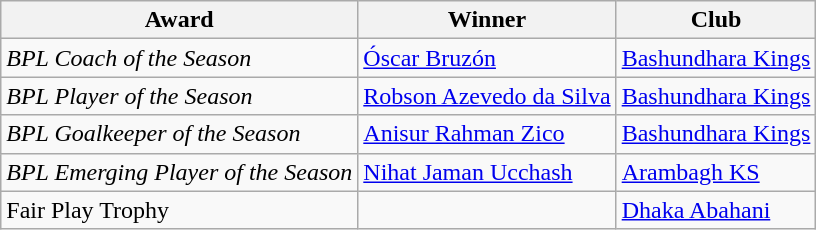<table class="wikitable">
<tr>
<th>Award</th>
<th>Winner</th>
<th>Club</th>
</tr>
<tr>
<td><em>BPL Coach of the Season</em></td>
<td> <a href='#'>Óscar Bruzón</a></td>
<td><a href='#'>Bashundhara Kings</a></td>
</tr>
<tr>
<td><em>BPL Player of the Season</em></td>
<td> <a href='#'>Robson Azevedo da Silva</a></td>
<td><a href='#'>Bashundhara Kings</a></td>
</tr>
<tr>
<td><em>BPL Goalkeeper of the Season</em></td>
<td> <a href='#'>Anisur Rahman Zico</a></td>
<td><a href='#'>Bashundhara Kings</a></td>
</tr>
<tr>
<td><em>BPL Emerging Player of the Season</em></td>
<td> <a href='#'>Nihat Jaman Ucchash</a></td>
<td><a href='#'>Arambagh KS</a></td>
</tr>
<tr>
<td>Fair Play Trophy</td>
<td></td>
<td><a href='#'>Dhaka Abahani</a></td>
</tr>
</table>
